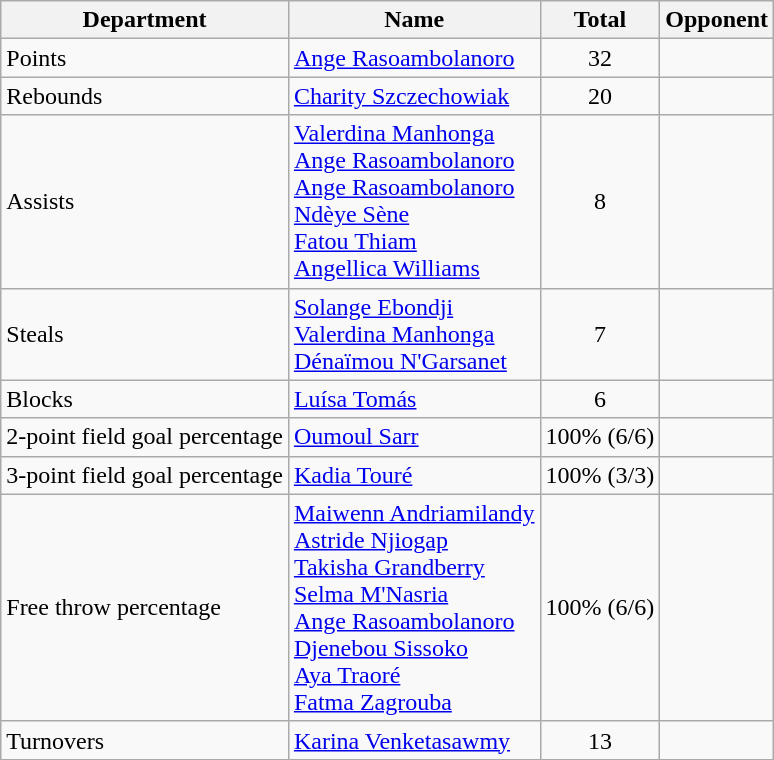<table class=wikitable>
<tr>
<th>Department</th>
<th>Name</th>
<th>Total</th>
<th>Opponent</th>
</tr>
<tr>
<td>Points</td>
<td> <a href='#'>Ange Rasoambolanoro</a></td>
<td align=center>32</td>
<td></td>
</tr>
<tr>
<td>Rebounds</td>
<td> <a href='#'>Charity Szczechowiak</a></td>
<td align=center>20</td>
<td></td>
</tr>
<tr>
<td>Assists</td>
<td> <a href='#'>Valerdina Manhonga</a><br> <a href='#'>Ange Rasoambolanoro</a><br> <a href='#'>Ange Rasoambolanoro</a><br> <a href='#'>Ndèye Sène</a><br> <a href='#'>Fatou Thiam</a><br> <a href='#'>Angellica Williams</a></td>
<td align=center>8</td>
<td><br><br><br><br><br></td>
</tr>
<tr>
<td>Steals</td>
<td> <a href='#'>Solange Ebondji</a><br> <a href='#'>Valerdina Manhonga</a><br> <a href='#'>Dénaïmou N'Garsanet</a></td>
<td align=center>7</td>
<td><br><br></td>
</tr>
<tr>
<td>Blocks</td>
<td> <a href='#'>Luísa Tomás</a></td>
<td align=center>6</td>
<td></td>
</tr>
<tr>
<td>2-point field goal percentage</td>
<td> <a href='#'>Oumoul Sarr</a></td>
<td align=center>100% (6/6)</td>
<td></td>
</tr>
<tr>
<td>3-point field goal percentage</td>
<td> <a href='#'>Kadia Touré</a></td>
<td align=center>100% (3/3)</td>
<td></td>
</tr>
<tr>
<td>Free throw percentage</td>
<td> <a href='#'>Maiwenn Andriamilandy</a><br> <a href='#'>Astride Njiogap</a><br>  <a href='#'>Takisha Grandberry</a><br>  <a href='#'>Selma M'Nasria</a><br>  <a href='#'>Ange Rasoambolanoro</a><br>  <a href='#'>Djenebou Sissoko</a><br>  <a href='#'>Aya Traoré</a><br>  <a href='#'>Fatma Zagrouba</a></td>
<td align=center>100% (6/6)</td>
<td><br><br><br><br><br><br><br></td>
</tr>
<tr>
<td>Turnovers</td>
<td> <a href='#'>Karina Venketasawmy</a></td>
<td align=center>13</td>
<td></td>
</tr>
</table>
